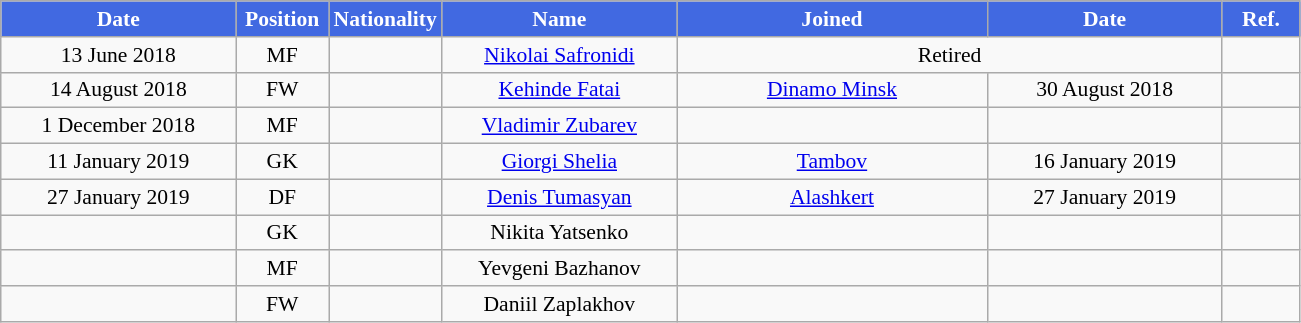<table class="wikitable"  style="text-align:center; font-size:90%; ">
<tr>
<th style="background:#4169E1; color:white; width:150px;">Date</th>
<th style="background:#4169E1; color:white; width:55px;">Position</th>
<th style="background:#4169E1; color:white; width:55px;">Nationality</th>
<th style="background:#4169E1; color:white; width:150px;">Name</th>
<th style="background:#4169E1; color:white; width:200px;">Joined</th>
<th style="background:#4169E1; color:white; width:150px;">Date</th>
<th style="background:#4169E1; color:white; width:45px;">Ref.</th>
</tr>
<tr>
<td>13 June 2018</td>
<td>MF</td>
<td></td>
<td><a href='#'>Nikolai Safronidi</a></td>
<td colspan="2">Retired</td>
<td></td>
</tr>
<tr>
<td>14 August 2018</td>
<td>FW</td>
<td></td>
<td><a href='#'>Kehinde Fatai</a></td>
<td><a href='#'>Dinamo Minsk</a></td>
<td>30 August 2018</td>
<td></td>
</tr>
<tr>
<td>1 December 2018</td>
<td>MF</td>
<td></td>
<td><a href='#'>Vladimir Zubarev</a></td>
<td></td>
<td></td>
<td></td>
</tr>
<tr>
<td>11 January 2019</td>
<td>GK</td>
<td></td>
<td><a href='#'>Giorgi Shelia</a></td>
<td><a href='#'>Tambov</a></td>
<td>16 January 2019</td>
<td></td>
</tr>
<tr>
<td>27 January 2019</td>
<td>DF</td>
<td></td>
<td><a href='#'>Denis Tumasyan</a></td>
<td><a href='#'>Alashkert</a></td>
<td>27 January 2019</td>
<td></td>
</tr>
<tr>
<td></td>
<td>GK</td>
<td></td>
<td>Nikita Yatsenko</td>
<td></td>
<td></td>
<td></td>
</tr>
<tr>
<td></td>
<td>MF</td>
<td></td>
<td>Yevgeni Bazhanov</td>
<td></td>
<td></td>
<td></td>
</tr>
<tr>
<td></td>
<td>FW</td>
<td></td>
<td>Daniil Zaplakhov</td>
<td></td>
<td></td>
<td></td>
</tr>
</table>
